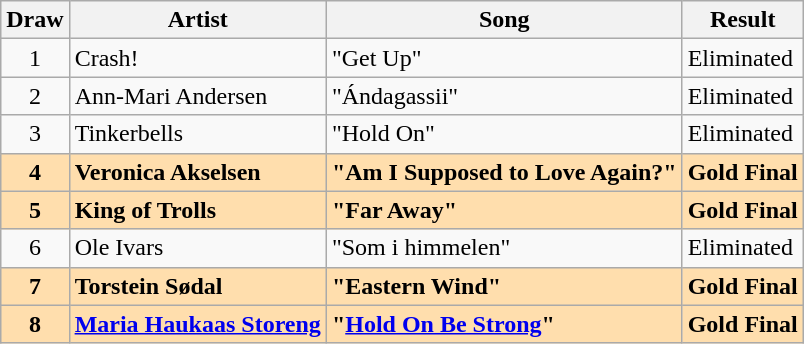<table class="sortable wikitable" style="margin: 1em auto 1em auto; text-align:center;">
<tr>
<th>Draw</th>
<th>Artist</th>
<th>Song</th>
<th>Result</th>
</tr>
<tr>
<td>1</td>
<td style="text-align:left;">Crash!</td>
<td style="text-align:left;">"Get Up"</td>
<td style="text-align:left;">Eliminated</td>
</tr>
<tr>
<td>2</td>
<td style="text-align:left;">Ann-Mari Andersen</td>
<td style="text-align:left;">"Ándagassii"</td>
<td style="text-align:left;">Eliminated</td>
</tr>
<tr>
<td>3</td>
<td style="text-align:left;">Tinkerbells</td>
<td style="text-align:left;">"Hold On"</td>
<td style="text-align:left;">Eliminated</td>
</tr>
<tr style="background:navajowhite; font-weight:bold;">
<td>4</td>
<td style="text-align:left;">Veronica Akselsen</td>
<td style="text-align:left;">"Am I Supposed to Love Again?"</td>
<td style="text-align:left;">Gold Final</td>
</tr>
<tr style="background:navajowhite; font-weight:bold;">
<td>5</td>
<td style="text-align:left;">King of Trolls</td>
<td style="text-align:left;">"Far Away"</td>
<td style="text-align:left;">Gold Final</td>
</tr>
<tr>
<td>6</td>
<td style="text-align:left;">Ole Ivars</td>
<td style="text-align:left;">"Som i himmelen"</td>
<td style="text-align:left;">Eliminated</td>
</tr>
<tr style="background:navajowhite; font-weight:bold;">
<td>7</td>
<td style="text-align:left;">Torstein Sødal</td>
<td style="text-align:left;">"Eastern Wind"</td>
<td style="text-align:left;">Gold Final</td>
</tr>
<tr style="background:navajowhite; font-weight:bold;">
<td>8</td>
<td style="text-align:left;"><a href='#'>Maria Haukaas Storeng</a></td>
<td style="text-align:left;">"<a href='#'>Hold On Be Strong</a>"</td>
<td style="text-align:left;">Gold Final</td>
</tr>
</table>
